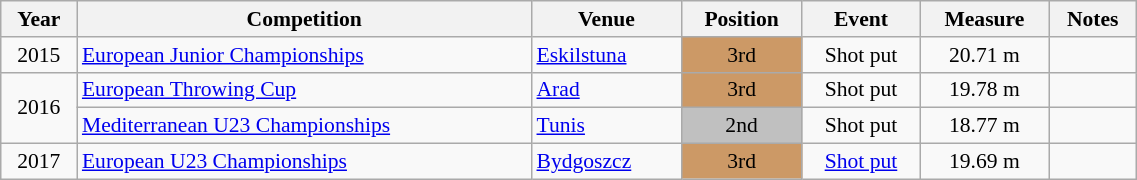<table class="wikitable" width=60% style="font-size:90%; text-align:center;">
<tr>
<th>Year</th>
<th>Competition</th>
<th>Venue</th>
<th>Position</th>
<th>Event</th>
<th>Measure</th>
<th>Notes</th>
</tr>
<tr>
<td>2015</td>
<td align=left><a href='#'>European Junior Championships</a></td>
<td align=left> <a href='#'>Eskilstuna</a></td>
<td bgcolor=cc9966>3rd</td>
<td>Shot put</td>
<td>20.71 m</td>
<td></td>
</tr>
<tr>
<td rowspan=2>2016</td>
<td align=left><a href='#'>European Throwing Cup</a></td>
<td align=left> <a href='#'>Arad</a></td>
<td bgcolor=cc9966>3rd</td>
<td>Shot put</td>
<td>19.78 m</td>
<td></td>
</tr>
<tr>
<td align=left><a href='#'>Mediterranean U23 Championships</a></td>
<td align=left> <a href='#'>Tunis</a></td>
<td bgcolor=silver>2nd</td>
<td>Shot put</td>
<td>18.77 m</td>
<td></td>
</tr>
<tr>
<td>2017</td>
<td align=left><a href='#'>European U23 Championships</a></td>
<td align=left> <a href='#'>Bydgoszcz</a></td>
<td bgcolor=cc9966>3rd</td>
<td><a href='#'>Shot put</a></td>
<td>19.69 m</td>
<td></td>
</tr>
</table>
